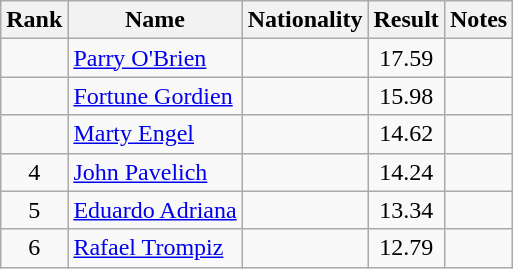<table class="wikitable sortable" style="text-align:center">
<tr>
<th>Rank</th>
<th>Name</th>
<th>Nationality</th>
<th>Result</th>
<th>Notes</th>
</tr>
<tr>
<td></td>
<td align=left><a href='#'>Parry O'Brien</a></td>
<td align=left></td>
<td>17.59</td>
<td></td>
</tr>
<tr>
<td></td>
<td align=left><a href='#'>Fortune Gordien</a></td>
<td align=left></td>
<td>15.98</td>
<td></td>
</tr>
<tr>
<td></td>
<td align=left><a href='#'>Marty Engel</a></td>
<td align=left></td>
<td>14.62</td>
<td></td>
</tr>
<tr>
<td>4</td>
<td align=left><a href='#'>John Pavelich</a></td>
<td align=left></td>
<td>14.24</td>
<td></td>
</tr>
<tr>
<td>5</td>
<td align=left><a href='#'>Eduardo Adriana</a></td>
<td align=left></td>
<td>13.34</td>
<td></td>
</tr>
<tr>
<td>6</td>
<td align=left><a href='#'>Rafael Trompiz</a></td>
<td align=left></td>
<td>12.79</td>
<td></td>
</tr>
</table>
